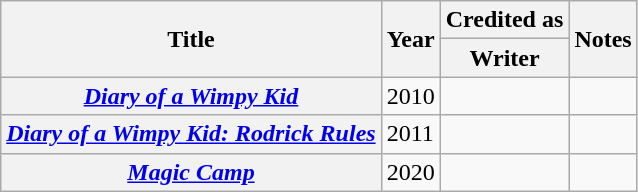<table class="wikitable plainrowheaders sortable">
<tr>
<th rowspan="2" scope="col">Title</th>
<th rowspan="2" scope="col">Year</th>
<th colspan="1" scope="col">Credited as</th>
<th rowspan="2" scope="col" class="unsortable">Notes</th>
</tr>
<tr>
<th>Writer</th>
</tr>
<tr>
<th scope=row><em><a href='#'>Diary of a Wimpy Kid</a></em></th>
<td>2010</td>
<td></td>
<td></td>
</tr>
<tr>
<th scope=row><em><a href='#'>Diary of a Wimpy Kid: Rodrick Rules</a></em></th>
<td>2011</td>
<td></td>
<td></td>
</tr>
<tr>
<th scope=row><em><a href='#'>Magic Camp</a></em></th>
<td>2020</td>
<td></td>
<td></td>
</tr>
</table>
